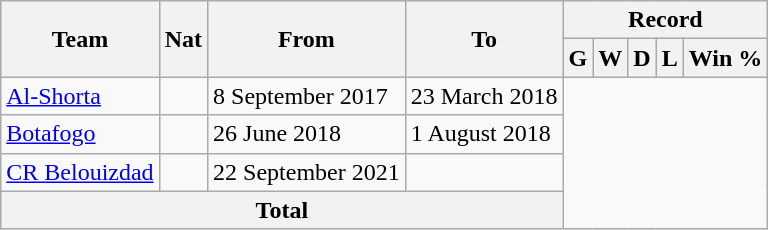<table class="wikitable" style="text-align:center">
<tr>
<th rowspan="2">Team</th>
<th rowspan="2">Nat</th>
<th rowspan="2">From</th>
<th rowspan="2">To</th>
<th colspan="5">Record</th>
</tr>
<tr>
<th>G</th>
<th>W</th>
<th>D</th>
<th>L</th>
<th>Win %</th>
</tr>
<tr>
<td align=left><a href='#'>Al-Shorta</a></td>
<td></td>
<td align=left>8 September 2017</td>
<td align=left>23 March 2018<br></td>
</tr>
<tr>
<td align=left><a href='#'>Botafogo</a></td>
<td></td>
<td align=left>26 June 2018</td>
<td align=left>1 August 2018<br></td>
</tr>
<tr>
<td align=left><a href='#'>CR Belouizdad</a></td>
<td></td>
<td align=left>22 September 2021</td>
<td align=left><br></td>
</tr>
<tr>
<th colspan="4" align="center" valign=middle>Total<br></th>
</tr>
</table>
